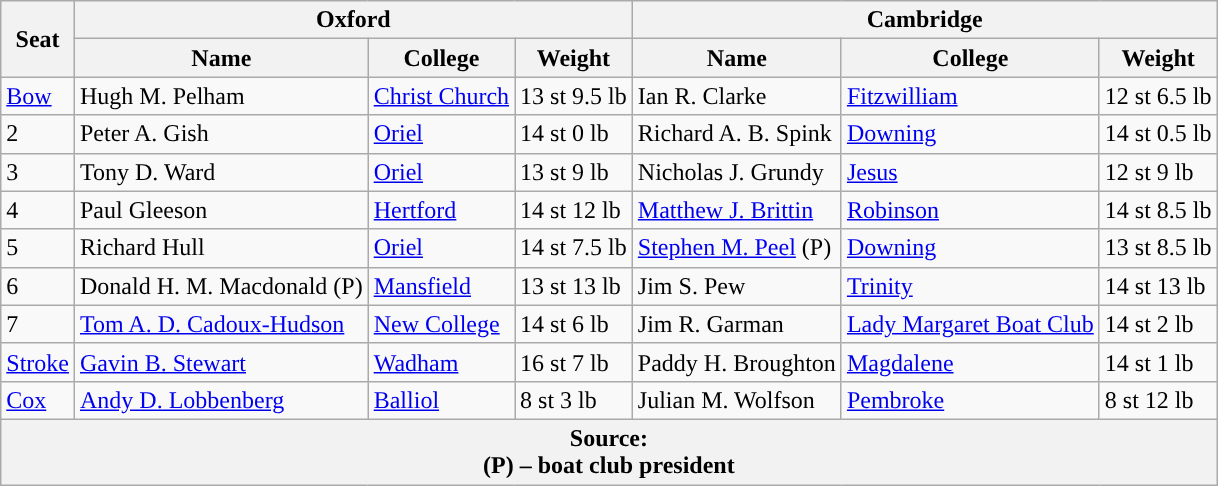<table class="wikitable">
<tr>
<th rowspan="2" scope="col">Seat</th>
<th colspan="3" scope="col">Oxford <br> </th>
<th colspan="3" scope="col">Cambridge <br> </th>
</tr>
<tr>
<th>Name</th>
<th>College</th>
<th>Weight</th>
<th>Name</th>
<th>College</th>
<th>Weight</th>
</tr>
<tr>
<td><a href='#'>Bow</a></td>
<td>Hugh M. Pelham</td>
<td><a href='#'>Christ Church</a></td>
<td>13 st 9.5 lb</td>
<td>Ian R. Clarke</td>
<td><a href='#'>Fitzwilliam</a></td>
<td>12 st 6.5 lb</td>
</tr>
<tr>
<td>2</td>
<td>Peter A. Gish</td>
<td><a href='#'>Oriel</a></td>
<td>14 st 0 lb</td>
<td>Richard A. B. Spink</td>
<td><a href='#'>Downing</a></td>
<td>14 st 0.5 lb</td>
</tr>
<tr>
<td>3</td>
<td>Tony D. Ward</td>
<td><a href='#'>Oriel</a></td>
<td>13 st 9 lb</td>
<td>Nicholas J. Grundy</td>
<td><a href='#'>Jesus</a></td>
<td>12 st 9 lb</td>
</tr>
<tr>
<td>4</td>
<td>Paul Gleeson</td>
<td><a href='#'>Hertford</a></td>
<td>14 st 12 lb</td>
<td><a href='#'>Matthew J. Brittin</a></td>
<td><a href='#'>Robinson</a></td>
<td>14 st 8.5 lb</td>
</tr>
<tr>
<td>5</td>
<td>Richard Hull</td>
<td><a href='#'>Oriel</a></td>
<td>14 st 7.5 lb</td>
<td><a href='#'>Stephen M. Peel</a> (P)</td>
<td><a href='#'>Downing</a></td>
<td>13 st 8.5 lb</td>
</tr>
<tr>
<td>6</td>
<td>Donald H. M. Macdonald (P)</td>
<td><a href='#'>Mansfield</a></td>
<td>13 st 13 lb</td>
<td>Jim S. Pew</td>
<td><a href='#'>Trinity</a></td>
<td>14 st 13 lb</td>
</tr>
<tr>
<td>7</td>
<td><a href='#'>Tom A. D. Cadoux-Hudson</a></td>
<td><a href='#'>New College</a></td>
<td>14 st 6 lb</td>
<td>Jim R. Garman</td>
<td><a href='#'>Lady Margaret Boat Club</a></td>
<td>14 st 2 lb</td>
</tr>
<tr>
<td><a href='#'>Stroke</a></td>
<td><a href='#'>Gavin B. Stewart</a></td>
<td><a href='#'>Wadham</a></td>
<td>16 st 7 lb</td>
<td>Paddy H. Broughton</td>
<td><a href='#'>Magdalene</a></td>
<td>14 st 1 lb</td>
</tr>
<tr>
<td><a href='#'>Cox</a></td>
<td><a href='#'>Andy D. Lobbenberg</a></td>
<td><a href='#'>Balliol</a></td>
<td>8 st 3 lb</td>
<td>Julian M. Wolfson</td>
<td><a href='#'>Pembroke</a></td>
<td>8 st 12 lb</td>
</tr>
<tr>
<th colspan="7">Source:<br>(P) – boat club president</th>
</tr>
</table>
